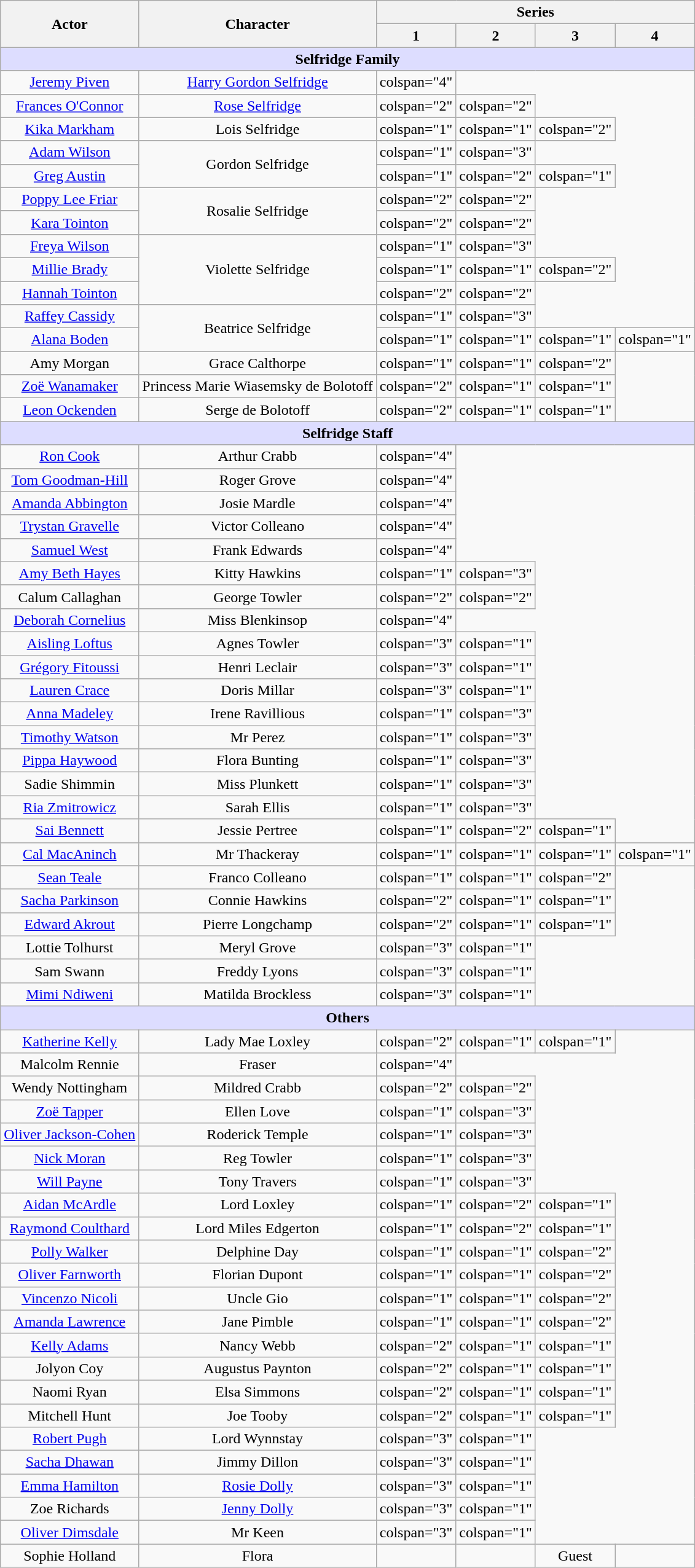<table class="wikitable plainrowheaders" style="text-align:center;">
<tr>
<th scope="col" rowspan="2">Actor</th>
<th scope="col" rowspan="2">Character</th>
<th scope="col" colspan="6">Series</th>
</tr>
<tr>
<th>1</th>
<th>2</th>
<th>3</th>
<th>4</th>
</tr>
<tr>
<th colspan="9" style="background-color:#ddf;">Selfridge Family</th>
</tr>
<tr>
<td style="text-align:center;"><a href='#'>Jeremy Piven</a></td>
<td style="text-align:center;"><a href='#'>Harry Gordon Selfridge</a></td>
<td>colspan="4" </td>
</tr>
<tr>
<td style="text-align:center;"><a href='#'>Frances O'Connor</a></td>
<td style="text-align:center;"><a href='#'>Rose Selfridge</a></td>
<td>colspan="2" </td>
<td>colspan="2" </td>
</tr>
<tr>
<td style="text-align:center;"><a href='#'>Kika Markham</a></td>
<td style="text-align:center;">Lois Selfridge</td>
<td>colspan="1" </td>
<td>colspan="1" </td>
<td>colspan="2" </td>
</tr>
<tr>
<td style="text-align:center;"><a href='#'>Adam Wilson</a></td>
<td style="text-align:center;" rowspan="2">Gordon Selfridge</td>
<td>colspan="1" </td>
<td>colspan="3" </td>
</tr>
<tr>
<td style="text-align:center;"><a href='#'>Greg Austin</a></td>
<td>colspan="1" </td>
<td>colspan="2" </td>
<td>colspan="1" </td>
</tr>
<tr>
<td style="text-align:center;"><a href='#'>Poppy Lee Friar</a></td>
<td style="text-align:center;" rowspan="2">Rosalie Selfridge</td>
<td>colspan="2" </td>
<td>colspan="2" </td>
</tr>
<tr>
<td style="text-align:center;"><a href='#'>Kara Tointon</a></td>
<td>colspan="2" </td>
<td>colspan="2" </td>
</tr>
<tr>
<td style="text-align:center;"><a href='#'>Freya Wilson</a></td>
<td style="text-align:center;" rowspan="3">Violette Selfridge</td>
<td>colspan="1" </td>
<td>colspan="3" </td>
</tr>
<tr>
<td style="text-align:center;"><a href='#'>Millie Brady</a></td>
<td>colspan="1" </td>
<td>colspan="1" </td>
<td>colspan="2" </td>
</tr>
<tr>
<td style="text-align:center;"><a href='#'>Hannah Tointon</a></td>
<td>colspan="2" </td>
<td>colspan="2" </td>
</tr>
<tr>
<td style="text-align:center;"><a href='#'>Raffey Cassidy</a></td>
<td style="text-align:center;" rowspan="2">Beatrice Selfridge</td>
<td>colspan="1" </td>
<td>colspan="3" </td>
</tr>
<tr>
<td style="text-align:center;"><a href='#'>Alana Boden</a></td>
<td>colspan="1" </td>
<td>colspan="1" </td>
<td>colspan="1" </td>
<td>colspan="1" </td>
</tr>
<tr>
<td style="text-align:center;">Amy Morgan</td>
<td style="text-align:center;">Grace Calthorpe</td>
<td>colspan="1" </td>
<td>colspan="1" </td>
<td>colspan="2" </td>
</tr>
<tr>
<td style="text-align:center;"><a href='#'>Zoë Wanamaker</a></td>
<td style="text-align:center;">Princess Marie Wiasemsky de Bolotoff</td>
<td>colspan="2" </td>
<td>colspan="1" </td>
<td>colspan="1" </td>
</tr>
<tr>
<td style="text-align:center;"><a href='#'>Leon Ockenden</a></td>
<td style="text-align:center;">Serge de Bolotoff</td>
<td>colspan="2" </td>
<td>colspan="1" </td>
<td>colspan="1" </td>
</tr>
<tr>
<th colspan="9" style="background-color:#ddf;">Selfridge Staff</th>
</tr>
<tr>
<td style="text-align:center;"><a href='#'>Ron Cook</a></td>
<td style="text-align:center;">Arthur Crabb</td>
<td>colspan="4" </td>
</tr>
<tr>
<td style="text-align:center;"><a href='#'>Tom Goodman-Hill</a></td>
<td style="text-align:center;">Roger Grove</td>
<td>colspan="4" </td>
</tr>
<tr>
<td style="text-align:center;"><a href='#'>Amanda Abbington</a></td>
<td style="text-align:center;">Josie Mardle</td>
<td>colspan="4" </td>
</tr>
<tr>
<td style="text-align:center;"><a href='#'>Trystan Gravelle</a></td>
<td style="text-align:center;">Victor Colleano</td>
<td>colspan="4" </td>
</tr>
<tr>
<td style="text-align:center;"><a href='#'>Samuel West</a></td>
<td style="text-align:center;">Frank Edwards</td>
<td>colspan="4" </td>
</tr>
<tr>
<td style="text-align:center;"><a href='#'>Amy Beth Hayes</a></td>
<td style="text-align:center;">Kitty Hawkins</td>
<td>colspan="1" </td>
<td>colspan="3" </td>
</tr>
<tr>
<td style="text-align:center;">Calum Callaghan</td>
<td style="text-align:center;">George Towler</td>
<td>colspan="2" </td>
<td>colspan="2" </td>
</tr>
<tr>
<td style="text-align:center;"><a href='#'>Deborah Cornelius</a></td>
<td style="text-align:center;">Miss Blenkinsop</td>
<td>colspan="4" </td>
</tr>
<tr>
<td style="text-align:center;"><a href='#'>Aisling Loftus</a></td>
<td style="text-align:center;">Agnes Towler</td>
<td>colspan="3" </td>
<td>colspan="1" </td>
</tr>
<tr>
<td style="text-align:center;"><a href='#'>Grégory Fitoussi</a></td>
<td style="text-align:center;">Henri Leclair</td>
<td>colspan="3" </td>
<td>colspan="1" </td>
</tr>
<tr>
<td style="text-align:center;"><a href='#'>Lauren Crace</a></td>
<td style="text-align:center;">Doris Millar</td>
<td>colspan="3" </td>
<td>colspan="1" </td>
</tr>
<tr>
<td style="text-align:center;"><a href='#'>Anna Madeley</a></td>
<td style="text-align:center;">Irene Ravillious</td>
<td>colspan="1" </td>
<td>colspan="3" </td>
</tr>
<tr>
<td style="text-align:center;"><a href='#'>Timothy Watson</a></td>
<td style="text-align:center;">Mr Perez</td>
<td>colspan="1" </td>
<td>colspan="3" </td>
</tr>
<tr>
<td style="text-align:center;"><a href='#'>Pippa Haywood</a></td>
<td style="text-align:center;">Flora Bunting</td>
<td>colspan="1" </td>
<td>colspan="3" </td>
</tr>
<tr>
<td style="text-align:center;">Sadie Shimmin</td>
<td style="text-align:center;">Miss Plunkett</td>
<td>colspan="1" </td>
<td>colspan="3" </td>
</tr>
<tr>
<td style="text-align:center;"><a href='#'>Ria Zmitrowicz</a></td>
<td style="text-align:center;">Sarah Ellis</td>
<td>colspan="1" </td>
<td>colspan="3" </td>
</tr>
<tr>
<td style="text-align:center;"><a href='#'>Sai Bennett</a></td>
<td style="text-align:center;">Jessie Pertree</td>
<td>colspan="1" </td>
<td>colspan="2" </td>
<td>colspan="1" </td>
</tr>
<tr>
<td style="text-align:center;"><a href='#'>Cal MacAninch</a></td>
<td style="text-align:center;">Mr Thackeray</td>
<td>colspan="1" </td>
<td>colspan="1" </td>
<td>colspan="1" </td>
<td>colspan="1" </td>
</tr>
<tr>
</tr>
<tr>
<td style="text-align:center;"><a href='#'>Sean Teale</a></td>
<td style="text-align:center;">Franco Colleano</td>
<td>colspan="1" </td>
<td>colspan="1" </td>
<td>colspan="2" </td>
</tr>
<tr>
<td style="text-align:center;"><a href='#'>Sacha Parkinson</a></td>
<td style="text-align:center;">Connie Hawkins</td>
<td>colspan="2" </td>
<td>colspan="1" </td>
<td>colspan="1" </td>
</tr>
<tr>
<td style="text-align:center;"><a href='#'>Edward Akrout</a></td>
<td style="text-align:center;">Pierre Longchamp</td>
<td>colspan="2" </td>
<td>colspan="1" </td>
<td>colspan="1" </td>
</tr>
<tr>
<td style="text-align:center;">Lottie Tolhurst</td>
<td style="text-align:center;">Meryl Grove</td>
<td>colspan="3" </td>
<td>colspan="1" </td>
</tr>
<tr>
<td style="text-align:center;">Sam Swann</td>
<td style="text-align:center;">Freddy Lyons</td>
<td>colspan="3" </td>
<td>colspan="1" </td>
</tr>
<tr>
<td style="text-align:center;"><a href='#'>Mimi Ndiweni</a></td>
<td style="text-align:center;">Matilda Brockless</td>
<td>colspan="3" </td>
<td>colspan="1" </td>
</tr>
<tr>
<th colspan="9" style="background-color:#ddf;">Others</th>
</tr>
<tr>
<td style="text-align:center;"><a href='#'>Katherine Kelly</a></td>
<td style="text-align:center;">Lady Mae Loxley</td>
<td>colspan="2" </td>
<td>colspan="1" </td>
<td>colspan="1" </td>
</tr>
<tr>
<td style="text-align:center;">Malcolm Rennie</td>
<td style="text-align:center;">Fraser</td>
<td>colspan="4" </td>
</tr>
<tr>
<td style="text-align:center;">Wendy Nottingham</td>
<td style="text-align:center;">Mildred Crabb</td>
<td>colspan="2" </td>
<td>colspan="2" </td>
</tr>
<tr>
<td style="text-align:center;"><a href='#'>Zoë Tapper</a></td>
<td style="text-align:center;">Ellen Love</td>
<td>colspan="1" </td>
<td>colspan="3" </td>
</tr>
<tr>
<td style="text-align:center;"><a href='#'>Oliver Jackson-Cohen</a></td>
<td style="text-align:center;">Roderick Temple</td>
<td>colspan="1" </td>
<td>colspan="3" </td>
</tr>
<tr>
<td style="text-align:center;"><a href='#'>Nick Moran</a></td>
<td style="text-align:center;">Reg Towler</td>
<td>colspan="1" </td>
<td>colspan="3" </td>
</tr>
<tr>
<td style="text-align:center;"><a href='#'>Will Payne</a></td>
<td style="text-align:center;">Tony Travers</td>
<td>colspan="1" </td>
<td>colspan="3" </td>
</tr>
<tr>
<td style="text-align:center;"><a href='#'>Aidan McArdle</a></td>
<td style="text-align:center;">Lord Loxley</td>
<td>colspan="1" </td>
<td>colspan="2" </td>
<td>colspan="1" </td>
</tr>
<tr>
<td style="text-align:center;"><a href='#'>Raymond Coulthard</a></td>
<td style="text-align:center;">Lord Miles Edgerton</td>
<td>colspan="1" </td>
<td>colspan="2" </td>
<td>colspan="1" </td>
</tr>
<tr>
<td style="text-align:center;"><a href='#'>Polly Walker</a></td>
<td style="text-align:center;">Delphine Day</td>
<td>colspan="1" </td>
<td>colspan="1" </td>
<td>colspan="2" </td>
</tr>
<tr>
<td style="text-align:center;"><a href='#'>Oliver Farnworth</a></td>
<td style="text-align:center;">Florian Dupont</td>
<td>colspan="1" </td>
<td>colspan="1" </td>
<td>colspan="2" </td>
</tr>
<tr>
<td style="text-align:center;"><a href='#'>Vincenzo Nicoli</a></td>
<td style="text-align:center;">Uncle Gio</td>
<td>colspan="1" </td>
<td>colspan="1" </td>
<td>colspan="2" </td>
</tr>
<tr>
<td style="text-align:center;"><a href='#'>Amanda Lawrence</a></td>
<td style="text-align:center;">Jane Pimble</td>
<td>colspan="1" </td>
<td>colspan="1" </td>
<td>colspan="2" </td>
</tr>
<tr>
<td style="text-align:center;"><a href='#'>Kelly Adams</a></td>
<td style="text-align:center;">Nancy Webb</td>
<td>colspan="2" </td>
<td>colspan="1" </td>
<td>colspan="1" </td>
</tr>
<tr>
<td style="text-align:center;">Jolyon Coy</td>
<td style="text-align:center;">Augustus Paynton</td>
<td>colspan="2" </td>
<td>colspan="1" </td>
<td>colspan="1" </td>
</tr>
<tr>
<td style="text-align:center;">Naomi Ryan</td>
<td style="text-align:center;">Elsa Simmons</td>
<td>colspan="2" </td>
<td>colspan="1" </td>
<td>colspan="1" </td>
</tr>
<tr>
<td style="text-align:center;">Mitchell Hunt</td>
<td style="text-align:center;">Joe Tooby</td>
<td>colspan="2" </td>
<td>colspan="1" </td>
<td>colspan="1" </td>
</tr>
<tr>
<td style="text-align:center;"><a href='#'>Robert Pugh</a></td>
<td style="text-align:center;">Lord Wynnstay</td>
<td>colspan="3" </td>
<td>colspan="1" </td>
</tr>
<tr>
<td style="text-align:center;"><a href='#'>Sacha Dhawan</a></td>
<td style="text-align:center;">Jimmy Dillon</td>
<td>colspan="3" </td>
<td>colspan="1" </td>
</tr>
<tr>
<td style="text-align:center;"><a href='#'>Emma Hamilton</a></td>
<td style="text-align:center;"><a href='#'>Rosie Dolly</a></td>
<td>colspan="3" </td>
<td>colspan="1" </td>
</tr>
<tr>
<td style="text-align:center;">Zoe Richards</td>
<td style="text-align:center;"><a href='#'>Jenny Dolly</a></td>
<td>colspan="3" </td>
<td>colspan="1" </td>
</tr>
<tr>
<td style="text-align:center;"><a href='#'>Oliver Dimsdale</a></td>
<td style="text-align:center;">Mr Keen</td>
<td>colspan="3" </td>
<td>colspan="1" </td>
</tr>
<tr>
<td>Sophie Holland</td>
<td>Flora</td>
<td></td>
<td></td>
<td>Guest</td>
<td></td>
</tr>
</table>
